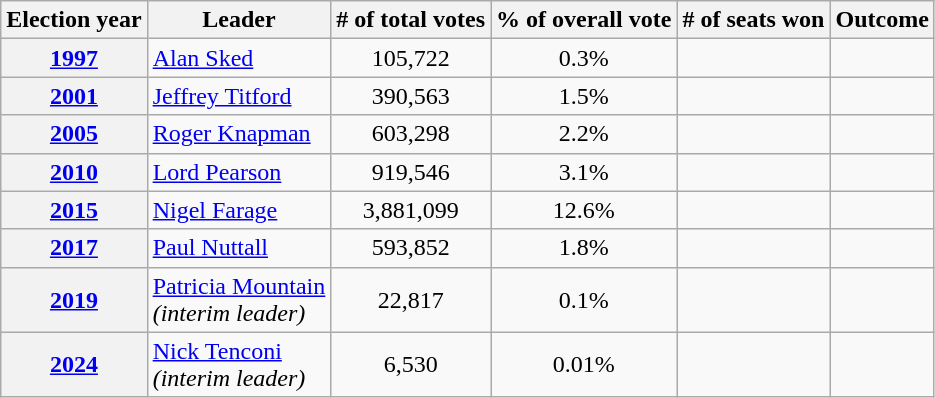<table class="wikitable">
<tr>
<th>Election year</th>
<th>Leader</th>
<th># of total votes</th>
<th>% of overall vote</th>
<th># of seats won</th>
<th>Outcome</th>
</tr>
<tr>
<th><a href='#'>1997</a></th>
<td><a href='#'>Alan Sked</a></td>
<td style="text-align:center;">105,722 </td>
<td style="text-align:center;">0.3% </td>
<td style="text-align:center;"> </td>
<td></td>
</tr>
<tr>
<th><a href='#'>2001</a></th>
<td><a href='#'>Jeffrey Titford</a></td>
<td style="text-align:center;">390,563 </td>
<td style="text-align:center;">1.5% </td>
<td style="text-align:center;"> </td>
<td></td>
</tr>
<tr>
<th><a href='#'>2005</a></th>
<td><a href='#'>Roger Knapman</a></td>
<td style="text-align:center;">603,298 </td>
<td style="text-align:center;">2.2% </td>
<td style="text-align:center;"> </td>
<td></td>
</tr>
<tr>
<th><a href='#'>2010</a></th>
<td><a href='#'>Lord Pearson</a></td>
<td style="text-align:center;">919,546 </td>
<td style="text-align:center;">3.1% </td>
<td style="text-align:center;"> </td>
<td></td>
</tr>
<tr>
<th><a href='#'>2015</a></th>
<td><a href='#'>Nigel Farage</a></td>
<td style="text-align:center;">3,881,099 </td>
<td style="text-align:center;">12.6% </td>
<td style="text-align:center;"> </td>
<td></td>
</tr>
<tr>
<th><a href='#'>2017</a></th>
<td><a href='#'>Paul Nuttall</a></td>
<td style="text-align:center;">593,852 </td>
<td style="text-align:center;">1.8% </td>
<td style="text-align:center;"> </td>
<td></td>
</tr>
<tr>
<th><a href='#'>2019</a></th>
<td><a href='#'>Patricia Mountain</a><br><em>(interim leader)</em></td>
<td style="text-align:center;">22,817 </td>
<td style="text-align:center;">0.1% </td>
<td style="text-align:center;"> </td>
<td></td>
</tr>
<tr>
<th><a href='#'>2024</a></th>
<td><a href='#'>Nick Tenconi</a><br><em>(interim leader)</em></td>
<td style="text-align:center;">6,530 </td>
<td style="text-align:center;">0.01% </td>
<td style="text-align:center;"> </td>
<td></td>
</tr>
</table>
